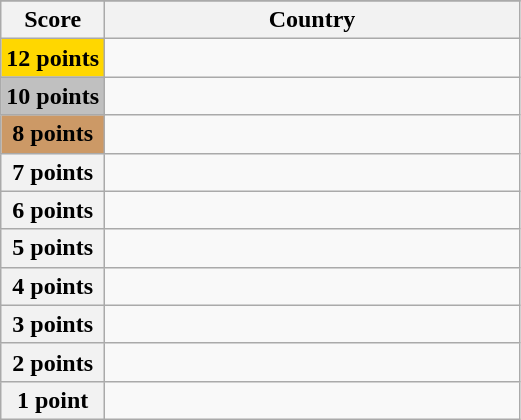<table class="wikitable">
<tr>
</tr>
<tr>
<th scope="col" width="20%">Score</th>
<th scope="col">Country</th>
</tr>
<tr>
<th scope="row" style="background:gold">12 points</th>
<td></td>
</tr>
<tr>
<th scope="row" style="background:silver">10 points</th>
<td></td>
</tr>
<tr>
<th scope="row" style="background:#CC9966">8 points</th>
<td></td>
</tr>
<tr>
<th scope="row">7 points</th>
<td></td>
</tr>
<tr>
<th scope="row">6 points</th>
<td></td>
</tr>
<tr>
<th scope="row">5 points</th>
<td></td>
</tr>
<tr>
<th scope="row">4 points</th>
<td></td>
</tr>
<tr>
<th scope="row">3 points</th>
<td></td>
</tr>
<tr>
<th scope="row">2 points</th>
<td></td>
</tr>
<tr>
<th scope="row">1 point</th>
<td></td>
</tr>
</table>
